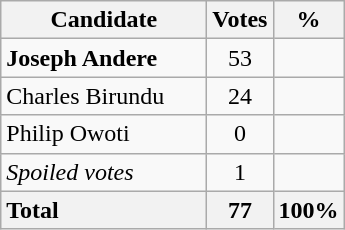<table class="wikitable" style="text-align: center;">
<tr>
<th width="130">Candidate</th>
<th>Votes</th>
<th>%</th>
</tr>
<tr>
<td style="text-align: left;"><strong>Joseph Andere</strong></td>
<td>53</td>
<td></td>
</tr>
<tr>
<td style="text-align: left;">Charles Birundu</td>
<td>24</td>
<td></td>
</tr>
<tr>
<td style="text-align: left;">Philip Owoti</td>
<td>0</td>
<td></td>
</tr>
<tr>
<td style="text-align: left;"><em>Spoiled votes</em></td>
<td>1</td>
<td></td>
</tr>
<tr>
<th style="text-align: left;">Total</th>
<th>77</th>
<th>100%</th>
</tr>
</table>
